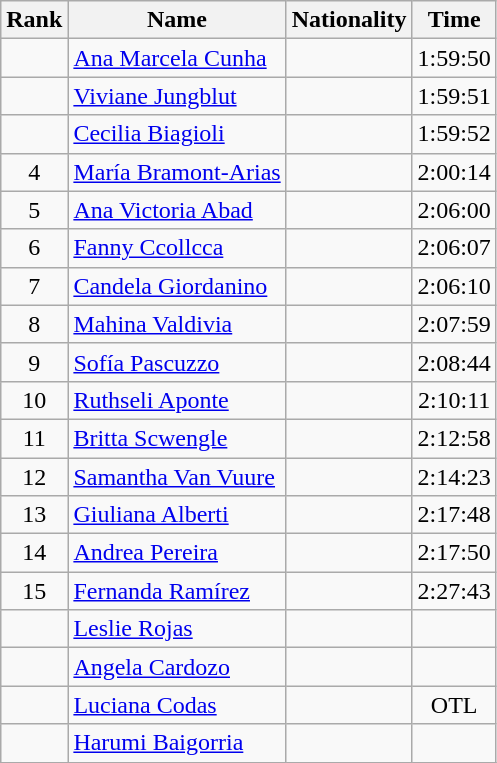<table class="wikitable sortable" style="text-align:center">
<tr>
<th>Rank</th>
<th>Name</th>
<th>Nationality</th>
<th>Time</th>
</tr>
<tr>
<td></td>
<td align=left><a href='#'>Ana Marcela Cunha</a></td>
<td align=left></td>
<td>1:59:50</td>
</tr>
<tr>
<td></td>
<td align=left><a href='#'>Viviane Jungblut</a></td>
<td align=left></td>
<td>1:59:51</td>
</tr>
<tr>
<td></td>
<td align=left><a href='#'>Cecilia Biagioli</a></td>
<td align=left></td>
<td>1:59:52</td>
</tr>
<tr>
<td>4</td>
<td align=left><a href='#'>María Bramont-Arias</a></td>
<td align=left></td>
<td>2:00:14</td>
</tr>
<tr>
<td>5</td>
<td align=left><a href='#'>Ana Victoria Abad</a></td>
<td align=left></td>
<td>2:06:00</td>
</tr>
<tr>
<td>6</td>
<td align=left><a href='#'>Fanny Ccollcca</a></td>
<td align=left></td>
<td>2:06:07</td>
</tr>
<tr>
<td>7</td>
<td align=left><a href='#'>Candela Giordanino</a></td>
<td align=left></td>
<td>2:06:10</td>
</tr>
<tr>
<td>8</td>
<td align=left><a href='#'>Mahina Valdivia</a></td>
<td align=left></td>
<td>2:07:59</td>
</tr>
<tr>
<td>9</td>
<td align=left><a href='#'>Sofía Pascuzzo</a></td>
<td align=left></td>
<td>2:08:44</td>
</tr>
<tr>
<td>10</td>
<td align=left><a href='#'>Ruthseli Aponte</a></td>
<td align=left></td>
<td>2:10:11</td>
</tr>
<tr>
<td>11</td>
<td align=left><a href='#'>Britta Scwengle</a></td>
<td align=left></td>
<td>2:12:58</td>
</tr>
<tr>
<td>12</td>
<td align=left><a href='#'>Samantha Van Vuure</a></td>
<td align=left></td>
<td>2:14:23</td>
</tr>
<tr>
<td>13</td>
<td align=left><a href='#'>Giuliana Alberti</a></td>
<td align=left></td>
<td>2:17:48</td>
</tr>
<tr>
<td>14</td>
<td align=left><a href='#'>Andrea Pereira</a></td>
<td align=left></td>
<td>2:17:50</td>
</tr>
<tr>
<td>15</td>
<td align=left><a href='#'>Fernanda Ramírez</a></td>
<td align=left></td>
<td>2:27:43</td>
</tr>
<tr>
<td></td>
<td align=left><a href='#'>Leslie Rojas</a></td>
<td align=left></td>
<td></td>
</tr>
<tr>
<td></td>
<td align=left><a href='#'>Angela Cardozo</a></td>
<td align=left></td>
<td></td>
</tr>
<tr>
<td></td>
<td align=left><a href='#'>Luciana Codas</a></td>
<td align=left></td>
<td>OTL</td>
</tr>
<tr>
<td></td>
<td align=left><a href='#'>Harumi Baigorria</a></td>
<td align=left></td>
<td></td>
</tr>
<tr>
</tr>
</table>
